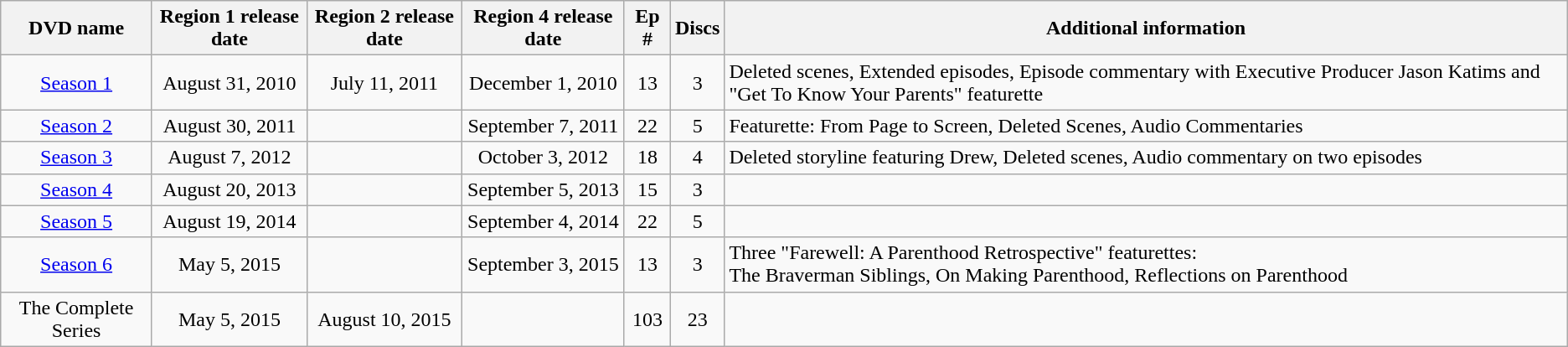<table class="wikitable">
<tr>
<th>DVD name</th>
<th>Region 1 release date</th>
<th>Region 2 release date</th>
<th>Region 4 release date</th>
<th>Ep #</th>
<th>Discs</th>
<th>Additional information</th>
</tr>
<tr>
<td align="center"><a href='#'>Season 1</a></td>
<td align="center">August 31, 2010</td>
<td align="center">July 11, 2011</td>
<td align="center">December 1, 2010</td>
<td align="center">13</td>
<td align="center">3</td>
<td>Deleted scenes, Extended episodes, Episode commentary with Executive Producer Jason Katims and "Get To Know Your Parents" featurette</td>
</tr>
<tr>
<td align="center"><a href='#'>Season 2</a></td>
<td align="center">August 30, 2011</td>
<td></td>
<td align="center">September 7, 2011</td>
<td align="center">22</td>
<td align="center">5</td>
<td>Featurette: From Page to Screen, Deleted Scenes, Audio Commentaries</td>
</tr>
<tr>
<td align="center"><a href='#'>Season 3</a></td>
<td align="center">August 7, 2012</td>
<td></td>
<td align="center">October 3, 2012</td>
<td align="center">18</td>
<td align="center">4</td>
<td>Deleted storyline featuring Drew, Deleted scenes, Audio commentary on two episodes</td>
</tr>
<tr>
<td align="center"><a href='#'>Season 4</a></td>
<td align="center">August 20, 2013</td>
<td></td>
<td align="center">September 5, 2013</td>
<td align="center">15</td>
<td align="center">3</td>
<td></td>
</tr>
<tr>
<td align="center"><a href='#'>Season 5</a></td>
<td align="center">August 19, 2014</td>
<td></td>
<td align="center">September 4, 2014</td>
<td align="center">22</td>
<td align="center">5</td>
<td></td>
</tr>
<tr>
<td align="center"><a href='#'>Season 6</a></td>
<td align="center">May 5, 2015</td>
<td></td>
<td align="center">September 3, 2015</td>
<td align="center">13</td>
<td align="center">3</td>
<td>Three "Farewell: A Parenthood Retrospective" featurettes:<br>The Braverman Siblings, On Making Parenthood, Reflections on Parenthood</td>
</tr>
<tr>
<td align="center">The Complete Series</td>
<td align="center">May 5, 2015</td>
<td align="center">August 10, 2015</td>
<td></td>
<td align="center">103</td>
<td align="center">23</td>
<td></td>
</tr>
</table>
